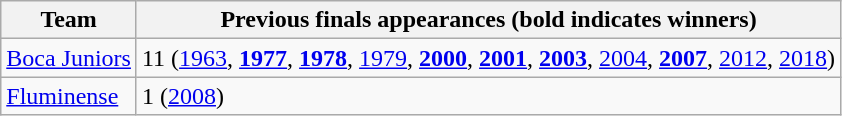<table class="wikitable">
<tr>
<th>Team</th>
<th>Previous finals appearances (bold indicates winners)</th>
</tr>
<tr>
<td> <a href='#'>Boca Juniors</a></td>
<td>11 (<a href='#'>1963</a>, <strong><a href='#'>1977</a></strong>, <strong><a href='#'>1978</a></strong>, <a href='#'>1979</a>, <strong><a href='#'>2000</a></strong>, <strong><a href='#'>2001</a></strong>, <strong><a href='#'>2003</a></strong>, <a href='#'>2004</a>, <strong><a href='#'>2007</a></strong>, <a href='#'>2012</a>, <a href='#'>2018</a>)</td>
</tr>
<tr>
<td> <a href='#'>Fluminense</a></td>
<td>1 (<a href='#'>2008</a>)</td>
</tr>
</table>
